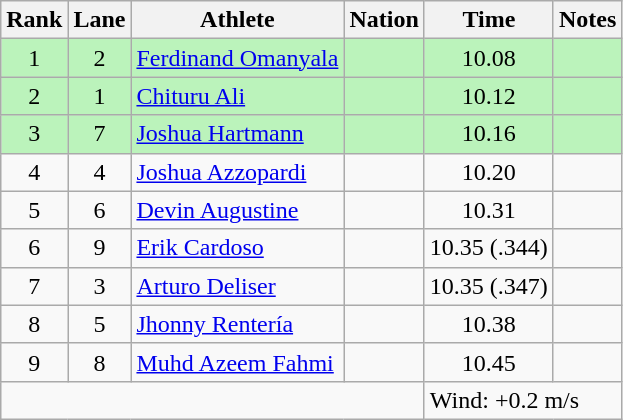<table class="wikitable sortable" style="text-align:center;">
<tr>
<th scope="col">Rank</th>
<th scope="col">Lane</th>
<th scope="col">Athlete</th>
<th scope="col">Nation</th>
<th scope="col">Time</th>
<th scope="col">Notes</th>
</tr>
<tr bgcolor="#bbf3bb">
<td>1</td>
<td>2</td>
<td align=left><a href='#'>Ferdinand Omanyala</a></td>
<td align=left></td>
<td>10.08</td>
<td></td>
</tr>
<tr bgcolor="#bbf3bb">
<td>2</td>
<td>1</td>
<td align=left><a href='#'>Chituru Ali</a></td>
<td align=left></td>
<td>10.12</td>
<td></td>
</tr>
<tr bgcolor="#bbf3bb">
<td>3</td>
<td>7</td>
<td align=left><a href='#'>Joshua Hartmann</a></td>
<td align=left></td>
<td>10.16</td>
<td></td>
</tr>
<tr>
<td>4</td>
<td>4</td>
<td align=left><a href='#'>Joshua Azzopardi</a></td>
<td align=left></td>
<td>10.20</td>
<td></td>
</tr>
<tr>
<td>5</td>
<td>6</td>
<td align=left><a href='#'>Devin Augustine</a></td>
<td align=left></td>
<td>10.31</td>
<td></td>
</tr>
<tr>
<td>6</td>
<td>9</td>
<td align=left><a href='#'>Erik Cardoso</a></td>
<td align=left></td>
<td>10.35 (.344)</td>
<td></td>
</tr>
<tr>
<td>7</td>
<td>3</td>
<td align=left><a href='#'>Arturo Deliser</a></td>
<td align=left></td>
<td>10.35 (.347)</td>
<td></td>
</tr>
<tr>
<td>8</td>
<td>5</td>
<td align=left><a href='#'>Jhonny Rentería</a></td>
<td align=left></td>
<td>10.38</td>
<td></td>
</tr>
<tr>
<td>9</td>
<td>8</td>
<td align=left><a href='#'>Muhd Azeem Fahmi</a></td>
<td align=left></td>
<td>10.45</td>
<td></td>
</tr>
<tr class="sortbottom">
<td colspan="4"></td>
<td colspan="2" style="text-align:left;">Wind: +0.2 m/s</td>
</tr>
</table>
